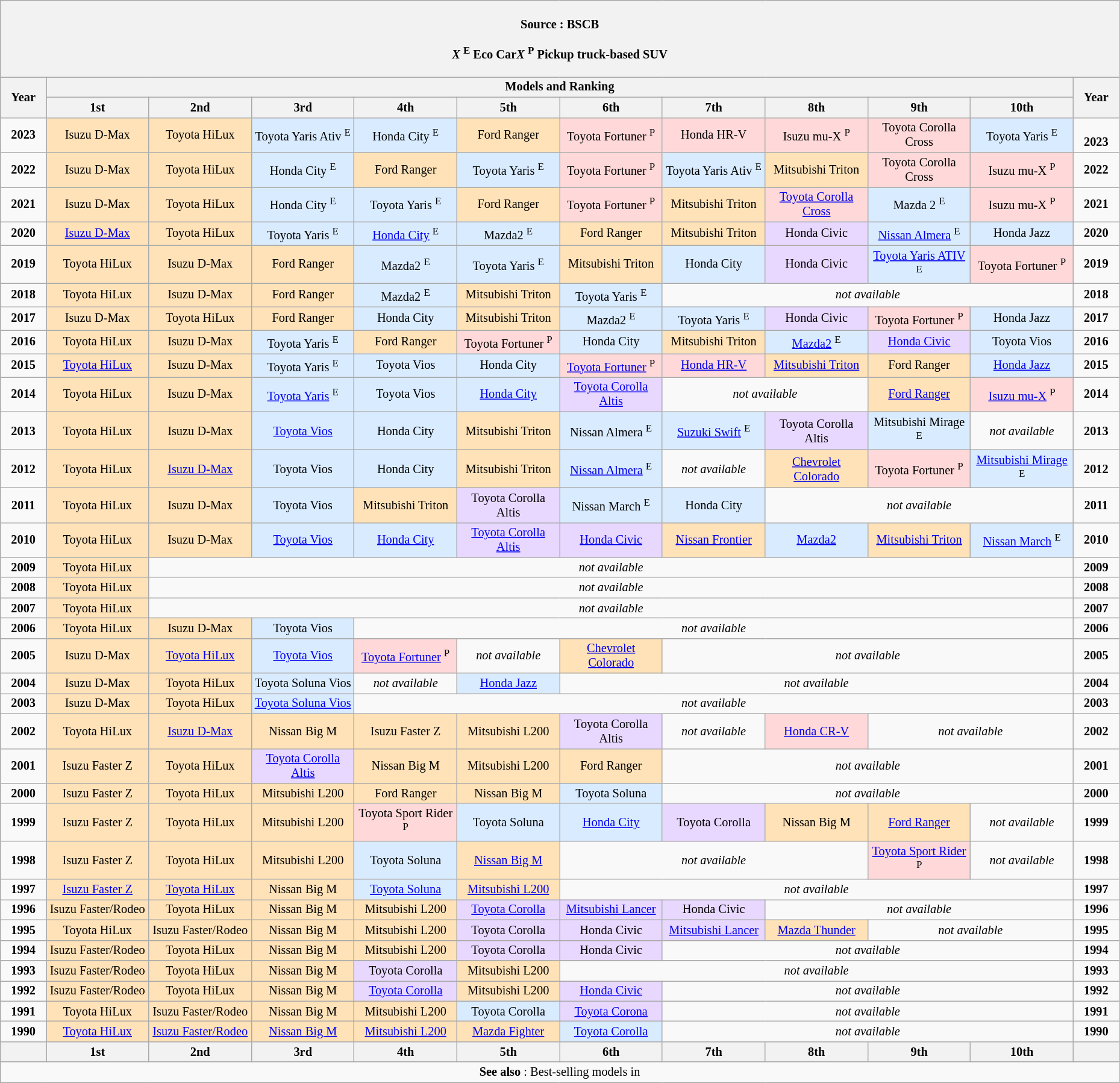<table class="wikitable"  style="text-align:center; width:98%; font-size:85%; float:left;">
<tr>
<th colspan="12"> <br>Source : BSCB<br><blockquote>
<strong></strong>
<em>X</em> <sup>E</sup> Eco Car<em>X</em> <sup>P</sup> Pickup truck-based SUV
</blockquote></th>
</tr>
<tr>
<th style="width:4%;" rowspan="2">Year</th>
<th style="width:90%;" colspan="10">Models and Ranking</th>
<th style="width:4%;" rowspan="2">Year</th>
</tr>
<tr>
<th style="width:9%;">1st</th>
<th style="width:9%;">2nd</th>
<th style="width:9%;">3rd</th>
<th style="width:9%;">4th</th>
<th style="width:9%;">5th</th>
<th style="width:9%;">6th</th>
<th style="width:9%;">7th</th>
<th style="width:9%;">8th</th>
<th style="width:9%;">9th</th>
<th style="width:9%;">10th</th>
</tr>
<tr>
<td><strong>2023</strong></td>
<td style="background: #FFE2B7">Isuzu D-Max</td>
<td style="background: #FFE2B7">Toyota HiLux</td>
<td style="background: #D9EBFF">Toyota Yaris Ativ  <sup>E</sup></td>
<td style="background: #D9EBFF">Honda City  <sup>E</sup></td>
<td style="background: #FFE2B7">Ford Ranger</td>
<td style="background: #FFD9D9">Toyota Fortuner  <sup>P</sup></td>
<td style="background: #FFD9D9">Honda HR-V</td>
<td style="background: #FFD9D9">Isuzu mu-X  <sup>P</sup></td>
<td style="background: #FFD9D9">Toyota Corolla Cross</td>
<td style="background: #D9EBFF">Toyota Yaris  <sup>E</sup></td>
<td><br><strong>2023</strong></td>
</tr>
<tr>
<td><strong>2022</strong></td>
<td style="background: #FFE2B7">Isuzu D-Max</td>
<td style="background: #FFE2B7">Toyota HiLux</td>
<td style="background: #D9EBFF">Honda City  <sup>E</sup></td>
<td style="background: #FFE2B7">Ford Ranger</td>
<td style="background: #D9EBFF">Toyota Yaris <sup>E</sup></td>
<td style="background: #FFD9D9">Toyota Fortuner <sup>P</sup></td>
<td style="background: #D9EBFF">Toyota Yaris Ativ <sup>E</sup></td>
<td style="background: #FFE2B7">Mitsubishi Triton</td>
<td style="background: #FFD9D9">Toyota Corolla Cross</td>
<td style="background: #FFD9D9">Isuzu mu-X <sup>P</sup></td>
<td><strong>2022</strong></td>
</tr>
<tr>
<td><strong>2021</strong></td>
<td style="background: #FFE2B7">Isuzu D-Max</td>
<td style="background: #FFE2B7">Toyota HiLux</td>
<td style="background: #D9EBFF">Honda City  <sup>E</sup></td>
<td style="background: #D9EBFF">Toyota Yaris <sup>E</sup></td>
<td style="background:#FFE2B7">Ford Ranger</td>
<td style="background: #FFD9D9">Toyota Fortuner <sup>P</sup></td>
<td style="background: #FFE2B7">Mitsubishi Triton</td>
<td style="background: #FFD9D9"><a href='#'>Toyota Corolla Cross</a></td>
<td style="background: #D9EBFF">Mazda 2 <sup>E</sup></td>
<td style="background: #FFD9D9">Isuzu mu-X <sup>P</sup></td>
<td><strong>2021</strong></td>
</tr>
<tr>
<td><strong>2020</strong></td>
<td style="background: #FFE2B7"><a href='#'>Isuzu D-Max</a></td>
<td style="background: #FFE2B7">Toyota HiLux</td>
<td style="background: #D9EBFF">Toyota Yaris <sup>E</sup></td>
<td style="background: #D9EBFF"><a href='#'>Honda City</a> <sup>E</sup></td>
<td style="background: #D9EBFF">Mazda2 <sup>E</sup></td>
<td style="background: #FFE2B7">Ford Ranger</td>
<td style="background: #FFE2B7">Mitsubishi Triton</td>
<td style="background: #E8D8FF">Honda Civic</td>
<td style="background: #D9EBFF"><a href='#'>Nissan Almera</a> <sup>E</sup></td>
<td style="background: #D9EBFF">Honda Jazz</td>
<td><strong>2020</strong></td>
</tr>
<tr>
<td><strong>2019</strong></td>
<td style="background: #FFE2B7">Toyota HiLux</td>
<td style="background: #FFE2B7">Isuzu D-Max</td>
<td style="background: #FFE2B7">Ford Ranger</td>
<td style="background: #D9EBFF">Mazda2 <sup>E</sup></td>
<td style="background: #D9EBFF">Toyota Yaris <sup>E</sup></td>
<td style="background: #FFE2B7">Mitsubishi Triton</td>
<td style="background: #D9EBFF">Honda City</td>
<td style="background: #E8D8FF">Honda Civic</td>
<td style="background: #D9EBFF"><a href='#'>Toyota Yaris ATIV</a> <sup>E</sup></td>
<td style="background: #FFD9D9">Toyota Fortuner <sup>P</sup></td>
<td><strong>2019</strong></td>
</tr>
<tr>
<td><strong>2018</strong></td>
<td style="background: #FFE2B7">Toyota HiLux</td>
<td style="background: #FFE2B7">Isuzu D-Max</td>
<td style="background: #FFE2B7">Ford Ranger</td>
<td style="background: #D9EBFF">Mazda2 <sup>E</sup></td>
<td style="background: #FFE2B7">Mitsubishi Triton</td>
<td style="background: #D9EBFF">Toyota Yaris <sup>E</sup></td>
<td colspan="4"><em>not available</em></td>
<td><strong>2018</strong></td>
</tr>
<tr>
<td><strong>2017</strong></td>
<td style="background: #FFE2B7">Isuzu D-Max</td>
<td style="background: #FFE2B7">Toyota HiLux</td>
<td style="background: #FFE2B7">Ford Ranger</td>
<td style="background: #D9EBFF">Honda City</td>
<td style="background: #FFE2B7">Mitsubishi Triton</td>
<td style="background: #D9EBFF">Mazda2 <sup>E</sup></td>
<td style="background: #D9EBFF">Toyota Yaris <sup>E</sup></td>
<td style="background: #E8D8FF">Honda Civic</td>
<td style="background: #FFD9D9">Toyota Fortuner <sup>P</sup></td>
<td style="background: #D9EBFF">Honda Jazz</td>
<td><strong>2017</strong></td>
</tr>
<tr>
<td><strong>2016</strong></td>
<td style="background: #FFE2B7">Toyota HiLux</td>
<td style="background: #FFE2B7">Isuzu D-Max</td>
<td style="background: #D9EBFF">Toyota Yaris <sup>E</sup></td>
<td style="background: #FFE2B7">Ford Ranger</td>
<td style="background: #FFD9D9">Toyota Fortuner <sup>P</sup></td>
<td style="background: #D9EBFF">Honda City</td>
<td style="background: #FFE2B7">Mitsubishi Triton</td>
<td style="background: #D9EBFF"><a href='#'>Mazda2</a> <sup>E</sup></td>
<td style="background: #E8D8FF"><a href='#'>Honda Civic</a></td>
<td style="background: #D9EBFF">Toyota Vios</td>
<td><strong>2016</strong></td>
</tr>
<tr>
<td><strong>2015</strong></td>
<td style="background: #FFE2B7"><a href='#'>Toyota HiLux</a></td>
<td style="background: #FFE2B7">Isuzu D-Max</td>
<td style="background: #D9EBFF">Toyota Yaris <sup>E</sup></td>
<td style="background: #D9EBFF">Toyota Vios</td>
<td style="background: #D9EBFF">Honda City</td>
<td style="background: #FFD9D9"><a href='#'>Toyota Fortuner</a> <sup>P</sup></td>
<td style="background: #FFD9D9"><a href='#'>Honda HR-V</a></td>
<td style="background: #FFE2B7"><a href='#'>Mitsubishi Triton</a></td>
<td style="background: #FFE2B7">Ford Ranger</td>
<td style="background: #D9EBFF"><a href='#'>Honda Jazz</a></td>
<td><strong>2015</strong></td>
</tr>
<tr>
<td><strong>2014</strong></td>
<td style="background: #FFE2B7">Toyota HiLux</td>
<td style="background: #FFE2B7">Isuzu D-Max</td>
<td style="background: #D9EBFF"><a href='#'>Toyota Yaris</a> <sup>E</sup></td>
<td style="background: #D9EBFF">Toyota Vios</td>
<td style="background: #D9EBFF"><a href='#'>Honda City</a></td>
<td style="background: #E8D8FF"><a href='#'>Toyota Corolla Altis</a></td>
<td colspan="2"><em>not available</em></td>
<td style="background: #FFE2B7"><a href='#'>Ford Ranger</a></td>
<td style="background: #FFD9D9"><a href='#'>Isuzu mu-X</a> <sup>P</sup></td>
<td><strong>2014</strong></td>
</tr>
<tr>
<td><strong>2013</strong></td>
<td style="background: #FFE2B7">Toyota HiLux</td>
<td style="background: #FFE2B7">Isuzu D-Max</td>
<td style="background: #D9EBFF"><a href='#'>Toyota Vios</a></td>
<td style="background: #D9EBFF">Honda City</td>
<td style="background: #FFE2B7">Mitsubishi Triton</td>
<td style="background: #D9EBFF">Nissan Almera <sup>E</sup></td>
<td style="background: #D9EBFF"><a href='#'>Suzuki Swift</a> <sup>E</sup></td>
<td style="background: #E8D8FF">Toyota Corolla Altis</td>
<td style="background: #D9EBFF">Mitsubishi Mirage <sup>E</sup></td>
<td><em>not available</em></td>
<td><strong>2013</strong></td>
</tr>
<tr>
<td><strong>2012</strong></td>
<td style="background: #FFE2B7">Toyota HiLux</td>
<td style="background: #FFE2B7"><a href='#'>Isuzu D-Max</a></td>
<td style="background: #D9EBFF">Toyota Vios</td>
<td style="background: #D9EBFF">Honda City</td>
<td style="background: #FFE2B7">Mitsubishi Triton</td>
<td style="background: #D9EBFF"><a href='#'>Nissan Almera</a> <sup>E</sup></td>
<td><em>not available</em></td>
<td style="background: #FFE2B7"><a href='#'>Chevrolet Colorado</a></td>
<td style="background: #FFD9D9">Toyota Fortuner <sup>P</sup></td>
<td style="background: #D9EBFF"><a href='#'>Mitsubishi Mirage</a> <sup>E</sup></td>
<td><strong>2012</strong></td>
</tr>
<tr>
<td><strong>2011</strong></td>
<td style="background: #FFE2B7">Toyota HiLux</td>
<td style="background: #FFE2B7">Isuzu D-Max</td>
<td style="background: #D9EBFF">Toyota Vios</td>
<td style="background: #FFE2B7">Mitsubishi Triton</td>
<td style="background: #E8D8FF">Toyota Corolla Altis</td>
<td style="background: #D9EBFF">Nissan March <sup>E</sup></td>
<td style="background: #D9EBFF">Honda City</td>
<td colspan="3"><em>not available</em></td>
<td><strong>2011</strong></td>
</tr>
<tr>
<td><strong>2010</strong></td>
<td style="background: #FFE2B7">Toyota HiLux</td>
<td style="background: #FFE2B7">Isuzu D-Max</td>
<td style="background: #D9EBFF"><a href='#'>Toyota Vios</a></td>
<td style="background: #D9EBFF"><a href='#'>Honda City</a></td>
<td style="background: #E8D8FF"><a href='#'>Toyota Corolla Altis</a></td>
<td style="background: #E8D8FF"><a href='#'>Honda Civic</a></td>
<td style="background: #FFE2B7"><a href='#'>Nissan Frontier</a></td>
<td style="background: #D9EBFF"><a href='#'>Mazda2</a></td>
<td style="background: #FFE2B7"><a href='#'>Mitsubishi Triton</a></td>
<td style="background: #D9EBFF"><a href='#'>Nissan March</a> <sup>E</sup></td>
<td><strong>2010</strong></td>
</tr>
<tr>
<td><strong>2009</strong></td>
<td style="background: #FFE2B7">Toyota HiLux</td>
<td colspan="9"><em>not available</em></td>
<td><strong>2009</strong></td>
</tr>
<tr>
<td><strong>2008</strong></td>
<td style="background: #FFE2B7">Toyota HiLux</td>
<td colspan="9"><em>not available</em></td>
<td><strong>2008</strong></td>
</tr>
<tr>
<td><strong>2007</strong></td>
<td style="background: #FFE2B7">Toyota HiLux</td>
<td colspan="9"><em>not available</em></td>
<td><strong>2007</strong></td>
</tr>
<tr>
<td><strong>2006</strong></td>
<td style="background: #FFE2B7">Toyota HiLux</td>
<td style="background: #FFE2B7">Isuzu D-Max</td>
<td style="background: #D9EBFF">Toyota Vios</td>
<td colspan="7"><em>not available</em></td>
<td><strong>2006</strong></td>
</tr>
<tr>
<td><strong>2005</strong></td>
<td style="background: #FFE2B7">Isuzu D-Max</td>
<td style="background: #FFE2B7"><a href='#'>Toyota HiLux</a></td>
<td style="background: #D9EBFF"><a href='#'>Toyota Vios</a></td>
<td style="background: #FFD9D9"><a href='#'>Toyota Fortuner</a> <sup>P</sup></td>
<td><em>not available</em></td>
<td style="background: #FFE2B7"><a href='#'>Chevrolet Colorado</a></td>
<td colspan="4"><em>not available</em></td>
<td><strong>2005</strong></td>
</tr>
<tr>
<td><strong>2004</strong></td>
<td style="background: #FFE2B7">Isuzu D-Max</td>
<td style="background: #FFE2B7">Toyota HiLux</td>
<td style="background: #D9EBFF">Toyota Soluna Vios</td>
<td><em>not available</em></td>
<td style="background: #D9EBFF"><a href='#'>Honda Jazz</a></td>
<td colspan="5"><em>not available</em></td>
<td><strong>2004</strong></td>
</tr>
<tr>
<td><strong>2003</strong></td>
<td style="background: #FFE2B7">Isuzu D-Max</td>
<td style="background: #FFE2B7">Toyota HiLux</td>
<td style="background: #D9EBFF"><a href='#'>Toyota Soluna Vios</a></td>
<td colspan="7"><em>not available</em></td>
<td><strong>2003</strong></td>
</tr>
<tr>
<td><strong>2002</strong></td>
<td style="background: #FFE2B7">Toyota HiLux</td>
<td style="background: #FFE2B7"><a href='#'>Isuzu D-Max</a></td>
<td style="background: #FFE2B7">Nissan Big M</td>
<td style="background: #FFE2B7">Isuzu Faster Z</td>
<td style="background: #FFE2B7">Mitsubishi L200</td>
<td style="background: #E8D8FF">Toyota Corolla Altis</td>
<td><em>not available</em></td>
<td style="background: #FFD9D9"><a href='#'>Honda CR-V</a></td>
<td colspan="2"><em>not available</em></td>
<td><strong>2002</strong></td>
</tr>
<tr>
<td><strong>2001</strong></td>
<td style="background: #FFE2B7">Isuzu Faster Z</td>
<td style="background: #FFE2B7">Toyota HiLux</td>
<td style="background: #E8D8FF"><a href='#'>Toyota Corolla Altis</a></td>
<td style="background: #FFE2B7">Nissan Big M</td>
<td style="background: #FFE2B7">Mitsubishi L200</td>
<td style="background: #FFE2B7">Ford Ranger</td>
<td colspan="4"><em>not available</em></td>
<td><strong>2001</strong></td>
</tr>
<tr>
<td><strong>2000</strong></td>
<td style="background: #FFE2B7">Isuzu Faster Z</td>
<td style="background: #FFE2B7">Toyota HiLux</td>
<td style="background: #FFE2B7">Mitsubishi L200</td>
<td style="background: #FFE2B7">Ford Ranger</td>
<td style="background: #FFE2B7">Nissan Big M</td>
<td style="background: #D9EBFF">Toyota Soluna</td>
<td colspan="4"><em>not available</em></td>
<td><strong>2000</strong></td>
</tr>
<tr>
<td><strong>1999</strong></td>
<td style="background: #FFE2B7">Isuzu Faster Z</td>
<td style="background: #FFE2B7">Toyota HiLux</td>
<td style="background: #FFE2B7">Mitsubishi L200</td>
<td style="background: #FFD9D9">Toyota Sport Rider <sup>P</sup></td>
<td style="background: #D9EBFF">Toyota Soluna</td>
<td style="background: #D9EBFF"><a href='#'>Honda City</a></td>
<td style="background: #E8D8FF">Toyota Corolla</td>
<td style="background: #FFE2B7">Nissan Big M</td>
<td style="background: #FFE2B7"><a href='#'>Ford Ranger</a></td>
<td><em>not available</em></td>
<td><strong>1999</strong></td>
</tr>
<tr>
<td><strong>1998</strong></td>
<td style="background: #FFE2B7">Isuzu Faster Z</td>
<td style="background: #FFE2B7">Toyota HiLux</td>
<td style="background: #FFE2B7">Mitsubishi L200</td>
<td style="background: #D9EBFF">Toyota Soluna</td>
<td style="background: #FFE2B7"><a href='#'>Nissan Big M</a></td>
<td colspan="3"><em>not available</em></td>
<td style="background: #FFD9D9"><a href='#'>Toyota Sport Rider</a> <sup>P</sup></td>
<td><em>not available</em></td>
<td><strong>1998</strong></td>
</tr>
<tr>
<td><strong>1997</strong></td>
<td style="background: #FFE2B7"><a href='#'>Isuzu Faster Z</a></td>
<td style="background: #FFE2B7"><a href='#'>Toyota HiLux</a></td>
<td style="background: #FFE2B7">Nissan Big M</td>
<td style="background: #D9EBFF"><a href='#'>Toyota Soluna</a></td>
<td style="background: #FFE2B7"><a href='#'>Mitsubishi L200</a></td>
<td colspan="5"><em>not available</em></td>
<td><strong>1997</strong></td>
</tr>
<tr>
<td><strong>1996</strong></td>
<td style="background: #FFE2B7">Isuzu Faster/Rodeo</td>
<td style="background: #FFE2B7">Toyota HiLux</td>
<td style="background: #FFE2B7">Nissan Big M</td>
<td style="background: #FFE2B7">Mitsubishi L200</td>
<td style="background: #E8D8FF"><a href='#'>Toyota Corolla</a></td>
<td style="background: #E8D8FF"><a href='#'>Mitsubishi Lancer</a></td>
<td style="background: #E8D8FF">Honda Civic</td>
<td colspan="3"><em>not available</em></td>
<td><strong>1996</strong></td>
</tr>
<tr>
<td><strong>1995</strong></td>
<td style="background: #FFE2B7">Toyota HiLux</td>
<td style="background: #FFE2B7">Isuzu Faster/Rodeo</td>
<td style="background: #FFE2B7">Nissan Big M</td>
<td style="background: #FFE2B7">Mitsubishi L200</td>
<td style="background: #E8D8FF">Toyota Corolla</td>
<td style="background: #E8D8FF">Honda Civic</td>
<td style="background: #E8D8FF"><a href='#'>Mitsubishi Lancer</a></td>
<td style="background: #FFE2B7"><a href='#'>Mazda Thunder</a></td>
<td colspan="2"><em>not available</em></td>
<td><strong>1995</strong></td>
</tr>
<tr>
<td><strong>1994</strong></td>
<td style="background: #FFE2B7">Isuzu Faster/Rodeo</td>
<td style="background: #FFE2B7">Toyota HiLux</td>
<td style="background: #FFE2B7">Nissan Big M</td>
<td style="background: #FFE2B7">Mitsubishi L200</td>
<td style="background: #E8D8FF">Toyota Corolla</td>
<td style="background: #E8D8FF">Honda Civic</td>
<td colspan="4"><em>not available</em></td>
<td><strong>1994</strong></td>
</tr>
<tr>
<td><strong>1993</strong></td>
<td style="background: #FFE2B7">Isuzu Faster/Rodeo</td>
<td style="background: #FFE2B7">Toyota HiLux</td>
<td style="background: #FFE2B7">Nissan Big M</td>
<td style="background: #E8D8FF">Toyota Corolla</td>
<td style="background: #FFE2B7">Mitsubishi L200</td>
<td colspan="5"><em>not available</em></td>
<td><strong>1993</strong></td>
</tr>
<tr>
<td><strong>1992</strong></td>
<td style="background: #FFE2B7">Isuzu Faster/Rodeo</td>
<td style="background: #FFE2B7">Toyota HiLux</td>
<td style="background: #FFE2B7">Nissan Big M</td>
<td style="background: #E8D8FF"><a href='#'>Toyota Corolla</a></td>
<td style="background: #FFE2B7">Mitsubishi L200</td>
<td style="background: #E8D8FF"><a href='#'>Honda Civic</a></td>
<td colspan="4"><em>not available</em></td>
<td><strong>1992</strong></td>
</tr>
<tr>
<td><strong>1991</strong></td>
<td style="background: #FFE2B7">Toyota HiLux</td>
<td style="background: #FFE2B7">Isuzu Faster/Rodeo</td>
<td style="background: #FFE2B7">Nissan Big M</td>
<td style="background: #FFE2B7">Mitsubishi L200</td>
<td style="background: #D9EBFF">Toyota Corolla</td>
<td style="background: #E8D8FF"><a href='#'>Toyota Corona</a></td>
<td colspan="4"><em>not available</em></td>
<td><strong>1991</strong></td>
</tr>
<tr>
<td><strong>1990</strong></td>
<td style="background: #FFE2B7"><a href='#'>Toyota HiLux</a></td>
<td style="background: #FFE2B7"><a href='#'>Isuzu Faster/Rodeo</a></td>
<td style="background: #FFE2B7"><a href='#'>Nissan Big M</a></td>
<td style="background: #FFE2B7"><a href='#'>Mitsubishi L200</a></td>
<td style="background: #FFE2B7"><a href='#'>Mazda Fighter</a></td>
<td style="background: #D9EBFF"><a href='#'>Toyota Corolla</a></td>
<td colspan="4"><em>not available</em></td>
<td><strong>1990</strong></td>
</tr>
<tr>
<th></th>
<th style="width:9%;">1st</th>
<th style="width:9%;">2nd</th>
<th style="width:9%;">3rd</th>
<th style="width:9%;">4th</th>
<th style="width:9%;">5th</th>
<th style="width:9%;">6th</th>
<th style="width:9%;">7th</th>
<th style="width:9%;">8th</th>
<th style="width:9%;">9th</th>
<th style="width:9%;">10th</th>
<th></th>
</tr>
<tr>
<td colspan="12"><strong>See also</strong> : Best-selling models in </td>
</tr>
</table>
